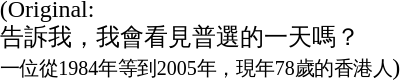<table align="center">
<tr>
<td>(Original:<br>告訴我，我會看見普選的一天嗎？<br><small>一位從1984年等到2005年，現年78歲的香港人</small>)</td>
</tr>
</table>
